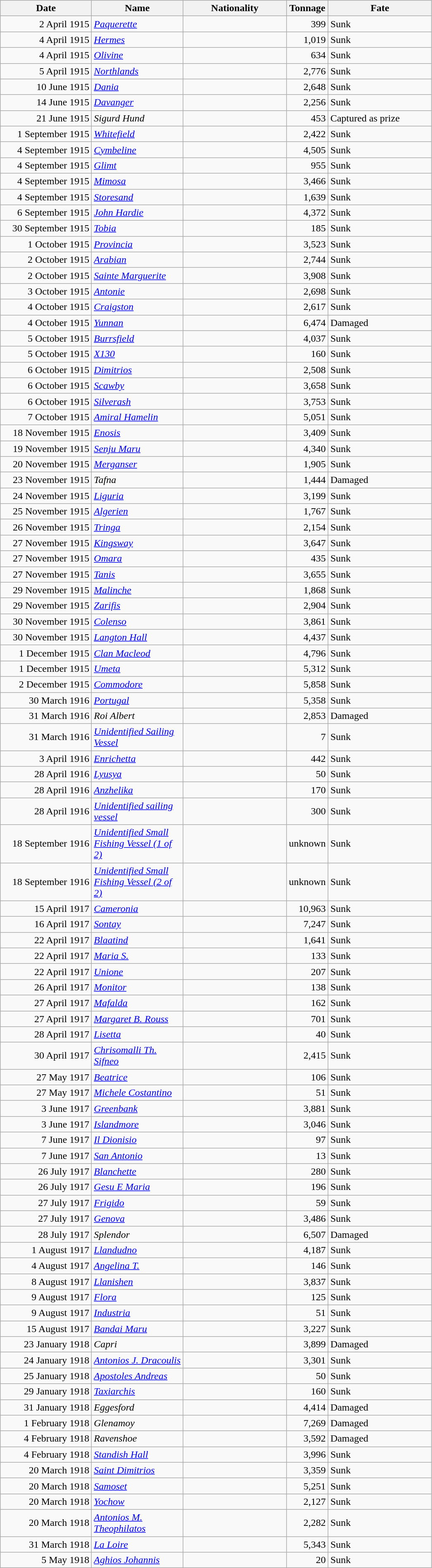<table class="wikitable sortable">
<tr>
<th width="140px">Date</th>
<th width="140px">Name</th>
<th width="160px">Nationality</th>
<th width="25px">Tonnage</th>
<th width="160px">Fate</th>
</tr>
<tr>
<td align="right">2 April 1915</td>
<td align="left"><a href='#'><em>Paquerette</em></a></td>
<td align="left"></td>
<td align="right">399</td>
<td align="left">Sunk</td>
</tr>
<tr>
<td align="right">4 April 1915</td>
<td align="left"><a href='#'><em>Hermes</em></a></td>
<td align="left"></td>
<td align="right">1,019</td>
<td align="left">Sunk</td>
</tr>
<tr>
<td align="right">4 April 1915</td>
<td align="left"><a href='#'><em>Olivine</em></a></td>
<td align="left"></td>
<td align="right">634</td>
<td align="left">Sunk</td>
</tr>
<tr>
<td align="right">5 April 1915</td>
<td align="left"><a href='#'><em>Northlands</em></a></td>
<td align="left"></td>
<td align="right">2,776</td>
<td align="left">Sunk</td>
</tr>
<tr>
<td align="right">10 June 1915</td>
<td align="left"><a href='#'><em>Dania</em></a></td>
<td align="left"></td>
<td align="right">2,648</td>
<td align="left">Sunk</td>
</tr>
<tr>
<td align="right">14 June 1915</td>
<td align="left"><a href='#'><em>Davanger</em></a></td>
<td align="left"></td>
<td align="right">2,256</td>
<td align="left">Sunk</td>
</tr>
<tr>
<td align="right">21 June 1915</td>
<td align="left"><em>Sigurd Hund</em></td>
<td align="left"></td>
<td align="right">453</td>
<td align="left">Captured as prize</td>
</tr>
<tr>
<td align="right">1 September 1915</td>
<td align="left"><a href='#'><em>Whitefield</em></a></td>
<td align="left"></td>
<td align="right">2,422</td>
<td align="left">Sunk</td>
</tr>
<tr>
<td align="right">4 September 1915</td>
<td align="left"><a href='#'><em>Cymbeline</em></a></td>
<td align="left"></td>
<td align="right">4,505</td>
<td align="left">Sunk</td>
</tr>
<tr>
<td align="right">4 September 1915</td>
<td align="left"><a href='#'><em>Glimt</em></a></td>
<td align="left"></td>
<td align="right">955</td>
<td align="left">Sunk</td>
</tr>
<tr>
<td align="right">4 September 1915</td>
<td align="left"><a href='#'><em>Mimosa</em></a></td>
<td align="left"></td>
<td align="right">3,466</td>
<td align="left">Sunk</td>
</tr>
<tr>
<td align="right">4 September 1915</td>
<td align="left"><a href='#'><em>Storesand</em></a></td>
<td align="left"></td>
<td align="right">1,639</td>
<td align="left">Sunk</td>
</tr>
<tr>
<td align="right">6 September 1915</td>
<td align="left"><a href='#'><em>John Hardie</em></a></td>
<td align="left"></td>
<td align="right">4,372</td>
<td align="left">Sunk</td>
</tr>
<tr>
<td align="right">30 September 1915</td>
<td align="left"><a href='#'><em>Tobia</em></a></td>
<td align="left"></td>
<td align="right">185</td>
<td align="left">Sunk</td>
</tr>
<tr>
<td align="right">1 October 1915</td>
<td align="left"><a href='#'><em>Provincia</em></a></td>
<td align="left"></td>
<td align="right">3,523</td>
<td align="left">Sunk</td>
</tr>
<tr>
<td align="right">2 October 1915</td>
<td align="left"><a href='#'><em>Arabian</em></a></td>
<td align="left"></td>
<td align="right">2,744</td>
<td align="left">Sunk</td>
</tr>
<tr>
<td align="right">2 October 1915</td>
<td align="left"><a href='#'><em>Sainte Marguerite</em></a></td>
<td align="left"></td>
<td align="right">3,908</td>
<td align="left">Sunk</td>
</tr>
<tr>
<td align="right">3 October 1915</td>
<td align="left"><a href='#'><em>Antonie</em></a></td>
<td align="left"></td>
<td align="right">2,698</td>
<td align="left">Sunk</td>
</tr>
<tr>
<td align="right">4 October 1915</td>
<td align="left"><a href='#'><em>Craigston</em></a></td>
<td align="left"></td>
<td align="right">2,617</td>
<td align="left">Sunk</td>
</tr>
<tr>
<td align="right">4 October 1915</td>
<td align="left"><a href='#'><em>Yunnan</em></a></td>
<td align="left"></td>
<td align="right">6,474</td>
<td align="left">Damaged</td>
</tr>
<tr>
<td align="right">5 October 1915</td>
<td align="left"><a href='#'><em>Burrsfield</em></a></td>
<td align="left"></td>
<td align="right">4,037</td>
<td align="left">Sunk</td>
</tr>
<tr>
<td align="right">5 October 1915</td>
<td align="left"><a href='#'><em>X130</em></a></td>
<td align="left"></td>
<td align="right">160</td>
<td align="left">Sunk</td>
</tr>
<tr>
<td align="right">6 October 1915</td>
<td align="left"><a href='#'><em>Dimitrios</em></a></td>
<td align="left"></td>
<td align="right">2,508</td>
<td align="left">Sunk</td>
</tr>
<tr>
<td align="right">6 October 1915</td>
<td align="left"><a href='#'><em>Scawby</em></a></td>
<td align="left"></td>
<td align="right">3,658</td>
<td align="left">Sunk</td>
</tr>
<tr>
<td align="right">6 October 1915</td>
<td align="left"><a href='#'><em>Silverash</em></a></td>
<td align="left"></td>
<td align="right">3,753</td>
<td align="left">Sunk</td>
</tr>
<tr>
<td align="right">7 October 1915</td>
<td align="left"><a href='#'><em>Amiral Hamelin</em></a></td>
<td align="left"></td>
<td align="right">5,051</td>
<td align="left">Sunk</td>
</tr>
<tr>
<td align="right">18 November 1915</td>
<td align="left"><a href='#'><em>Enosis</em></a></td>
<td align="left"></td>
<td align="right">3,409</td>
<td align="left">Sunk</td>
</tr>
<tr>
<td align="right">19 November 1915</td>
<td align="left"><a href='#'><em>Senju Maru</em></a></td>
<td align="left"></td>
<td align="right">4,340</td>
<td align="left">Sunk</td>
</tr>
<tr>
<td align="right">20 November 1915</td>
<td align="left"><a href='#'><em>Merganser</em></a></td>
<td align="left"></td>
<td align="right">1,905</td>
<td align="left">Sunk</td>
</tr>
<tr>
<td align="right">23 November 1915</td>
<td align="left"><em>Tafna</em></td>
<td align="left"></td>
<td align="right">1,444</td>
<td align="left">Damaged</td>
</tr>
<tr>
<td align="right">24 November 1915</td>
<td align="left"><a href='#'><em>Liguria</em></a></td>
<td align="left"></td>
<td align="right">3,199</td>
<td align="left">Sunk</td>
</tr>
<tr>
<td align="right">25 November 1915</td>
<td align="left"><a href='#'><em>Algerien</em></a></td>
<td align="left"></td>
<td align="right">1,767</td>
<td align="left">Sunk</td>
</tr>
<tr>
<td align="right">26 November 1915</td>
<td align="left"><a href='#'><em>Tringa</em></a></td>
<td align="left"></td>
<td align="right">2,154</td>
<td align="left">Sunk</td>
</tr>
<tr>
<td align="right">27 November 1915</td>
<td align="left"><a href='#'><em>Kingsway</em></a></td>
<td align="left"></td>
<td align="right">3,647</td>
<td align="left">Sunk</td>
</tr>
<tr>
<td align="right">27 November 1915</td>
<td align="left"><a href='#'><em>Omara</em></a></td>
<td align="left"></td>
<td align="right">435</td>
<td align="left">Sunk</td>
</tr>
<tr>
<td align="right">27 November 1915</td>
<td align="left"><a href='#'><em>Tanis</em></a></td>
<td align="left"></td>
<td align="right">3,655</td>
<td align="left">Sunk</td>
</tr>
<tr>
<td align="right">29 November 1915</td>
<td align="left"><a href='#'><em>Malinche</em></a></td>
<td align="left"></td>
<td align="right">1,868</td>
<td align="left">Sunk</td>
</tr>
<tr>
<td align="right">29 November 1915</td>
<td align="left"><a href='#'><em>Zarifis</em></a></td>
<td align="left"></td>
<td align="right">2,904</td>
<td align="left">Sunk</td>
</tr>
<tr>
<td align="right">30 November 1915</td>
<td align="left"><a href='#'><em>Colenso</em></a></td>
<td align="left"></td>
<td align="right">3,861</td>
<td align="left">Sunk</td>
</tr>
<tr>
<td align="right">30 November 1915</td>
<td align="left"><a href='#'><em>Langton Hall</em></a></td>
<td align="left"></td>
<td align="right">4,437</td>
<td align="left">Sunk</td>
</tr>
<tr>
<td align="right">1 December 1915</td>
<td align="left"><a href='#'><em>Clan Macleod</em></a></td>
<td align="left"></td>
<td align="right">4,796</td>
<td align="left">Sunk</td>
</tr>
<tr>
<td align="right">1 December 1915</td>
<td align="left"><a href='#'><em>Umeta</em></a></td>
<td align="left"></td>
<td align="right">5,312</td>
<td align="left">Sunk</td>
</tr>
<tr>
<td align="right">2 December 1915</td>
<td align="left"><a href='#'><em>Commodore</em></a></td>
<td align="left"></td>
<td align="right">5,858</td>
<td align="left">Sunk</td>
</tr>
<tr>
<td align="right">30 March 1916</td>
<td align="left"><a href='#'><em>Portugal</em></a></td>
<td align="left"></td>
<td align="right">5,358</td>
<td align="left">Sunk</td>
</tr>
<tr>
<td align="right">31 March 1916</td>
<td align="left"><em>Roi Albert</em></td>
<td align="left"></td>
<td align="right">2,853</td>
<td align="left">Damaged</td>
</tr>
<tr>
<td align="right">31 March 1916</td>
<td align="left"><a href='#'><em>Unidentified Sailing Vessel</em></a></td>
<td align="left"></td>
<td align="right">7</td>
<td align="left">Sunk</td>
</tr>
<tr>
<td align="right">3 April 1916</td>
<td align="left"><a href='#'><em>Enrichetta</em></a></td>
<td align="left"></td>
<td align="right">442</td>
<td align="left">Sunk</td>
</tr>
<tr>
<td align="right">28 April 1916</td>
<td align="left"><a href='#'><em>Lyusya</em></a></td>
<td align="left"></td>
<td align="right">50</td>
<td align="left">Sunk</td>
</tr>
<tr>
<td align="right">28 April 1916</td>
<td align="left"><a href='#'><em>Anzhelika</em></a></td>
<td align="left"></td>
<td align="right">170</td>
<td align="left">Sunk</td>
</tr>
<tr>
<td align="right">28 April 1916</td>
<td align="left"><a href='#'><em>Unidentified sailing vessel</em></a></td>
<td align="left"></td>
<td align="right">300</td>
<td align="left">Sunk</td>
</tr>
<tr>
<td align="right">18 September 1916</td>
<td align="left"><a href='#'><em>Unidentified Small Fishing Vessel (1 of 2)</em></a></td>
<td align="left"></td>
<td align="left">unknown</td>
<td align="left">Sunk</td>
</tr>
<tr>
<td align="right">18 September 1916</td>
<td align="left"><a href='#'><em>Unidentified Small Fishing Vessel (2 of 2)</em></a></td>
<td align="left"></td>
<td align="left">unknown</td>
<td align="left">Sunk</td>
</tr>
<tr>
<td align="right">15 April 1917</td>
<td align="left"><a href='#'><em>Cameronia</em></a></td>
<td align="left"></td>
<td align="right">10,963</td>
<td align="left">Sunk</td>
</tr>
<tr>
<td align="right">16 April 1917</td>
<td align="left"><a href='#'><em>Sontay</em></a></td>
<td align="left"></td>
<td align="right">7,247</td>
<td align="left">Sunk</td>
</tr>
<tr>
<td align="right">22 April 1917</td>
<td align="left"><a href='#'><em>Blaatind</em></a></td>
<td align="left"></td>
<td align="right">1,641</td>
<td align="left">Sunk</td>
</tr>
<tr>
<td align="right">22 April 1917</td>
<td align="left"><a href='#'><em>Maria S.</em></a></td>
<td align="left"></td>
<td align="right">133</td>
<td align="left">Sunk</td>
</tr>
<tr>
<td align="right">22 April 1917</td>
<td align="left"><a href='#'><em>Unione</em></a></td>
<td align="left"></td>
<td align="right">207</td>
<td align="left">Sunk</td>
</tr>
<tr>
<td align="right">26 April 1917</td>
<td align="left"><a href='#'><em>Monitor</em></a></td>
<td align="left"></td>
<td align="right">138</td>
<td align="left">Sunk</td>
</tr>
<tr>
<td align="right">27 April 1917</td>
<td align="left"><a href='#'><em>Mafalda</em></a></td>
<td align="left"></td>
<td align="right">162</td>
<td align="left">Sunk</td>
</tr>
<tr>
<td align="right">27 April 1917</td>
<td align="left"><a href='#'><em>Margaret B. Rouss</em></a></td>
<td align="left"></td>
<td align="right">701</td>
<td align="left">Sunk</td>
</tr>
<tr>
<td align="right">28 April 1917</td>
<td align="left"><a href='#'><em>Lisetta</em></a></td>
<td align="left"></td>
<td align="right">40</td>
<td align="left">Sunk</td>
</tr>
<tr>
<td align="right">30 April 1917</td>
<td align="left"><a href='#'><em>Chrisomalli Th. Sifneo</em></a></td>
<td align="left"></td>
<td align="right">2,415</td>
<td align="left">Sunk</td>
</tr>
<tr>
<td align="right">27 May 1917</td>
<td align="left"><a href='#'><em>Beatrice</em></a></td>
<td align="left"></td>
<td align="right">106</td>
<td align="left">Sunk</td>
</tr>
<tr>
<td align="right">27 May 1917</td>
<td align="left"><a href='#'><em>Michele Costantino</em></a></td>
<td align="left"></td>
<td align="right">51</td>
<td align="left">Sunk</td>
</tr>
<tr>
<td align="right">3 June 1917</td>
<td align="left"><a href='#'><em>Greenbank</em></a></td>
<td align="left"></td>
<td align="right">3,881</td>
<td align="left">Sunk</td>
</tr>
<tr>
<td align="right">3 June 1917</td>
<td align="left"><a href='#'><em>Islandmore</em></a></td>
<td align="left"></td>
<td align="right">3,046</td>
<td align="left">Sunk</td>
</tr>
<tr>
<td align="right">7 June 1917</td>
<td align="left"><a href='#'><em>Il Dionisio</em></a></td>
<td align="left"></td>
<td align="right">97</td>
<td align="left">Sunk</td>
</tr>
<tr>
<td align="right">7 June 1917</td>
<td align="left"><a href='#'><em>San Antonio</em></a></td>
<td align="left"></td>
<td align="right">13</td>
<td align="left">Sunk</td>
</tr>
<tr>
<td align="right">26 July 1917</td>
<td align="left"><a href='#'><em>Blanchette</em></a></td>
<td align="left"></td>
<td align="right">280</td>
<td align="left">Sunk</td>
</tr>
<tr>
<td align="right">26 July 1917</td>
<td align="left"><a href='#'><em>Gesu E Maria</em></a></td>
<td align="left"></td>
<td align="right">196</td>
<td align="left">Sunk</td>
</tr>
<tr>
<td align="right">27 July 1917</td>
<td align="left"><a href='#'><em>Frigido</em></a></td>
<td align="left"></td>
<td align="right">59</td>
<td align="left">Sunk</td>
</tr>
<tr>
<td align="right">27 July 1917</td>
<td align="left"><a href='#'><em>Genova</em></a></td>
<td align="left"></td>
<td align="right">3,486</td>
<td align="left">Sunk</td>
</tr>
<tr>
<td align="right">28 July 1917</td>
<td align="left"><em>Splendor</em></td>
<td align="left"></td>
<td align="right">6,507</td>
<td align="left">Damaged</td>
</tr>
<tr>
<td align="right">1 August 1917</td>
<td align="left"><a href='#'><em>Llandudno</em></a></td>
<td align="left"></td>
<td align="right">4,187</td>
<td align="left">Sunk</td>
</tr>
<tr>
<td align="right">4 August 1917</td>
<td align="left"><a href='#'><em>Angelina T.</em></a></td>
<td align="left"></td>
<td align="right">146</td>
<td align="left">Sunk</td>
</tr>
<tr>
<td align="right">8 August 1917</td>
<td align="left"><a href='#'><em>Llanishen</em></a></td>
<td align="left"></td>
<td align="right">3,837</td>
<td align="left">Sunk</td>
</tr>
<tr>
<td align="right">9 August 1917</td>
<td align="left"><a href='#'><em>Flora</em></a></td>
<td align="left"></td>
<td align="right">125</td>
<td align="left">Sunk</td>
</tr>
<tr>
<td align="right">9 August 1917</td>
<td align="left"><a href='#'><em>Industria</em></a></td>
<td align="left"></td>
<td align="right">51</td>
<td align="left">Sunk</td>
</tr>
<tr>
<td align="right">15 August 1917</td>
<td align="left"><a href='#'><em>Bandai Maru</em></a></td>
<td align="left"></td>
<td align="right">3,227</td>
<td align="left">Sunk</td>
</tr>
<tr>
<td align="right">23 January 1918</td>
<td align="left"><em>Capri</em></td>
<td align="left"></td>
<td align="right">3,899</td>
<td align="left">Damaged</td>
</tr>
<tr>
<td align="right">24 January 1918</td>
<td align="left"><a href='#'><em>Antonios J. Dracoulis</em></a></td>
<td align="left"></td>
<td align="right">3,301</td>
<td align="left">Sunk</td>
</tr>
<tr>
<td align="right">25 January 1918</td>
<td align="left"><a href='#'><em>Apostoles Andreas</em></a></td>
<td align="left"></td>
<td align="right">50</td>
<td align="left">Sunk</td>
</tr>
<tr>
<td align="right">29 January 1918</td>
<td align="left"><a href='#'><em>Taxiarchis</em></a></td>
<td align="left"></td>
<td align="right">160</td>
<td align="left">Sunk</td>
</tr>
<tr>
<td align="right">31 January 1918</td>
<td align="left"><em>Eggesford</em></td>
<td align="left"></td>
<td align="right">4,414</td>
<td align="left">Damaged</td>
</tr>
<tr>
<td align="right">1 February 1918</td>
<td align="left"><em>Glenamoy</em></td>
<td align="left"></td>
<td align="right">7,269</td>
<td align="left">Damaged</td>
</tr>
<tr>
<td align="right">4 February 1918</td>
<td align="left"><em>Ravenshoe</em></td>
<td align="left"></td>
<td align="right">3,592</td>
<td align="left">Damaged</td>
</tr>
<tr>
<td align="right">4 February 1918</td>
<td align="left"><a href='#'><em>Standish Hall</em></a></td>
<td align="left"></td>
<td align="right">3,996</td>
<td align="left">Sunk</td>
</tr>
<tr>
<td align="right">20 March 1918</td>
<td align="left"><a href='#'><em>Saint Dimitrios</em></a></td>
<td align="left"></td>
<td align="right">3,359</td>
<td align="left">Sunk</td>
</tr>
<tr>
<td align="right">20 March 1918</td>
<td align="left"><a href='#'><em>Samoset</em></a></td>
<td align="left"></td>
<td align="right">5,251</td>
<td align="left">Sunk</td>
</tr>
<tr>
<td align="right">20 March 1918</td>
<td align="left"><a href='#'><em>Yochow</em></a></td>
<td align="left"></td>
<td align="right">2,127</td>
<td align="left">Sunk</td>
</tr>
<tr>
<td align="right">20 March 1918</td>
<td align="left"><a href='#'><em>Antonios M. Theophilatos</em></a></td>
<td align="left"></td>
<td align="right">2,282</td>
<td align="left">Sunk</td>
</tr>
<tr>
<td align="right">31 March 1918</td>
<td align="left"><a href='#'><em>La Loire</em></a></td>
<td align="left"></td>
<td align="right">5,343</td>
<td align="left">Sunk</td>
</tr>
<tr>
<td align="right">5 May 1918</td>
<td align="left"><a href='#'><em>Aghios Johannis</em></a></td>
<td align="left"></td>
<td align="right">20</td>
<td align="left">Sunk</td>
</tr>
</table>
